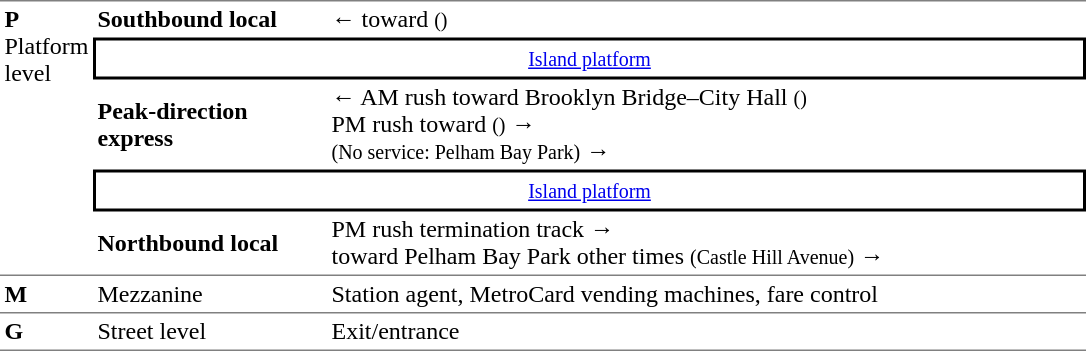<table table border=0 cellspacing=0 cellpadding=3>
<tr>
<td style="border-top:solid 1px gray;" rowspan=5 valign=top><strong>P</strong><br>Platform level</td>
<td style="border-top:solid 1px gray;"><span><strong>Southbound local</strong></span></td>
<td style="border-top:solid 1px gray;">←  toward  <small>()</small></td>
</tr>
<tr>
<td style="border-top:solid 2px black;border-right:solid 2px black;border-left:solid 2px black;border-bottom:solid 2px black;text-align:center;" colspan=2><small><a href='#'>Island platform</a></small></td>
</tr>
<tr>
<td><span><strong>Peak-direction express</strong></span></td>
<td>←  AM rush toward Brooklyn Bridge–City Hall <small>()</small><br>  PM rush toward  <small>()</small> →<br><small>(No service: Pelham Bay Park)</small> →</td>
</tr>
<tr>
<td style="border-top:solid 2px black;border-right:solid 2px black;border-left:solid 2px black;border-bottom:solid 2px black;text-align:center;" colspan=2><small><a href='#'>Island platform</a></small></td>
</tr>
<tr>
<td><span><strong>Northbound local</strong></span></td>
<td>  PM rush termination track →<br>  toward Pelham Bay Park other times <small>(Castle Hill Avenue)</small> →</td>
</tr>
<tr>
<td style="border-top:solid 1px gray;border-bottom:solid 1px gray;"><strong>M</strong></td>
<td style="border-top:solid 1px gray;border-bottom:solid 1px gray;">Mezzanine</td>
<td style="border-top:solid 1px gray;border-bottom:solid 1px gray;">Station agent, MetroCard vending machines, fare control<br></td>
</tr>
<tr>
<td style="border-bottom:solid 1px gray;" width=50><strong>G</strong></td>
<td style="border-bottom:solid 1px gray;" width=150>Street level</td>
<td style="border-bottom:solid 1px gray;" width=500>Exit/entrance</td>
</tr>
</table>
